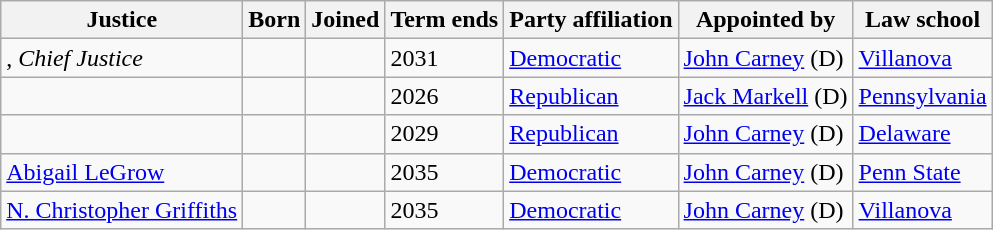<table class="wikitable sortable">
<tr>
<th>Justice</th>
<th>Born</th>
<th>Joined</th>
<th>Term ends</th>
<th>Party affiliation</th>
<th>Appointed by</th>
<th>Law school</th>
</tr>
<tr>
<td>, <em>Chief Justice</em></td>
<td></td>
<td></td>
<td>2031</td>
<td><a href='#'>Democratic</a></td>
<td><a href='#'>John Carney</a> (D)</td>
<td><a href='#'>Villanova</a></td>
</tr>
<tr>
<td></td>
<td></td>
<td></td>
<td>2026</td>
<td><a href='#'>Republican</a></td>
<td><a href='#'>Jack Markell</a> (D)</td>
<td><a href='#'>Pennsylvania</a></td>
</tr>
<tr>
<td></td>
<td></td>
<td></td>
<td>2029</td>
<td><a href='#'>Republican</a></td>
<td><a href='#'>John Carney</a> (D)</td>
<td><a href='#'>Delaware</a></td>
</tr>
<tr>
<td><a href='#'>Abigail LeGrow</a></td>
<td align="center"></td>
<td></td>
<td>2035</td>
<td><a href='#'>Democratic</a></td>
<td><a href='#'>John Carney</a> (D)</td>
<td><a href='#'>Penn State</a></td>
</tr>
<tr>
<td><a href='#'>N. Christopher Griffiths</a></td>
<td align="center"></td>
<td></td>
<td>2035</td>
<td><a href='#'>Democratic</a></td>
<td><a href='#'>John Carney</a> (D)</td>
<td><a href='#'>Villanova</a></td>
</tr>
</table>
